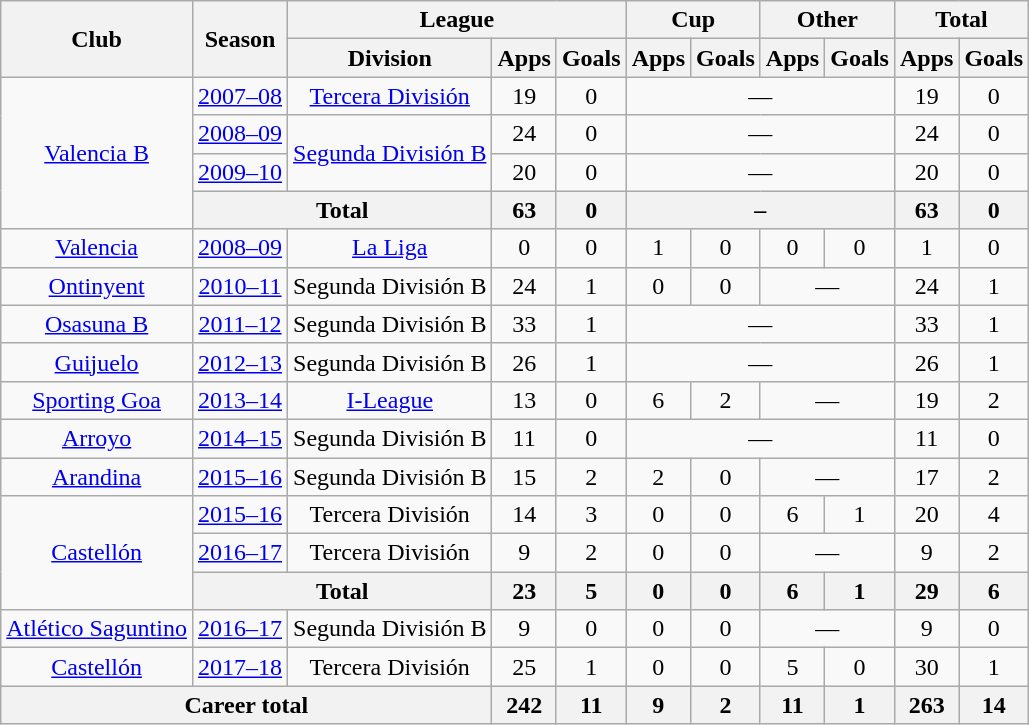<table class="wikitable" style="text-align: center;">
<tr>
<th rowspan="2">Club</th>
<th rowspan="2">Season</th>
<th colspan="3">League</th>
<th colspan="2">Cup</th>
<th colspan="2">Other</th>
<th colspan="2">Total</th>
</tr>
<tr>
<th>Division</th>
<th>Apps</th>
<th>Goals</th>
<th>Apps</th>
<th>Goals</th>
<th>Apps</th>
<th>Goals</th>
<th>Apps</th>
<th>Goals</th>
</tr>
<tr>
<td rowspan="4"><a href='#'>Valencia B</a></td>
<td><a href='#'>2007–08</a></td>
<td><a href='#'>Tercera División</a></td>
<td>19</td>
<td>0</td>
<td colspan="4">—</td>
<td>19</td>
<td>0</td>
</tr>
<tr>
<td><a href='#'>2008–09</a></td>
<td rowspan="2"><a href='#'>Segunda División B</a></td>
<td>24</td>
<td>0</td>
<td colspan="4">—</td>
<td>24</td>
<td>0</td>
</tr>
<tr>
<td><a href='#'>2009–10</a></td>
<td>20</td>
<td>0</td>
<td colspan="4">—</td>
<td>20</td>
<td>0</td>
</tr>
<tr>
<th colspan="2">Total</th>
<th>63</th>
<th>0</th>
<th colspan="4">–</th>
<th>63</th>
<th>0</th>
</tr>
<tr>
<td><a href='#'>Valencia</a></td>
<td><a href='#'>2008–09</a></td>
<td><a href='#'>La Liga</a></td>
<td>0</td>
<td>0</td>
<td>1</td>
<td>0</td>
<td>0</td>
<td>0</td>
<td>1</td>
<td>0</td>
</tr>
<tr>
<td><a href='#'>Ontinyent</a></td>
<td><a href='#'>2010–11</a></td>
<td>Segunda División B</td>
<td>24</td>
<td>1</td>
<td>0</td>
<td>0</td>
<td colspan="2">—</td>
<td>24</td>
<td>1</td>
</tr>
<tr>
<td><a href='#'>Osasuna B</a></td>
<td><a href='#'>2011–12</a></td>
<td>Segunda División B</td>
<td>33</td>
<td>1</td>
<td colspan="4">—</td>
<td>33</td>
<td>1</td>
</tr>
<tr>
<td><a href='#'>Guijuelo</a></td>
<td><a href='#'>2012–13</a></td>
<td>Segunda División B</td>
<td>26</td>
<td>1</td>
<td colspan="4">—</td>
<td>26</td>
<td>1</td>
</tr>
<tr>
<td><a href='#'>Sporting Goa</a></td>
<td><a href='#'>2013–14</a></td>
<td><a href='#'>I-League</a></td>
<td>13</td>
<td>0</td>
<td>6</td>
<td>2</td>
<td colspan="2">—</td>
<td>19</td>
<td>2</td>
</tr>
<tr>
<td><a href='#'>Arroyo</a></td>
<td><a href='#'>2014–15</a></td>
<td>Segunda División B</td>
<td>11</td>
<td>0</td>
<td colspan="4">—</td>
<td>11</td>
<td>0</td>
</tr>
<tr>
<td><a href='#'>Arandina</a></td>
<td><a href='#'>2015–16</a></td>
<td>Segunda División B</td>
<td>15</td>
<td>2</td>
<td>2</td>
<td>0</td>
<td colspan="2">—</td>
<td>17</td>
<td>2</td>
</tr>
<tr>
<td rowspan="3"><a href='#'>Castellón</a></td>
<td><a href='#'>2015–16</a></td>
<td>Tercera División</td>
<td>14</td>
<td>3</td>
<td>0</td>
<td>0</td>
<td>6</td>
<td>1</td>
<td>20</td>
<td>4</td>
</tr>
<tr>
<td><a href='#'>2016–17</a></td>
<td>Tercera División</td>
<td>9</td>
<td>2</td>
<td>0</td>
<td>0</td>
<td colspan="2">—</td>
<td>9</td>
<td>2</td>
</tr>
<tr>
<th colspan="2">Total</th>
<th>23</th>
<th>5</th>
<th>0</th>
<th>0</th>
<th>6</th>
<th>1</th>
<th>29</th>
<th>6</th>
</tr>
<tr>
<td><a href='#'>Atlético Saguntino</a></td>
<td><a href='#'>2016–17</a></td>
<td>Segunda División B</td>
<td>9</td>
<td>0</td>
<td>0</td>
<td>0</td>
<td colspan="2">—</td>
<td>9</td>
<td>0</td>
</tr>
<tr>
<td rowspan="1"><a href='#'>Castellón</a></td>
<td><a href='#'>2017–18</a></td>
<td>Tercera División</td>
<td>25</td>
<td>1</td>
<td>0</td>
<td>0</td>
<td>5</td>
<td>0</td>
<td>30</td>
<td>1</td>
</tr>
<tr>
<th colspan="3">Career total</th>
<th>242</th>
<th>11</th>
<th>9</th>
<th>2</th>
<th>11</th>
<th>1</th>
<th>263</th>
<th>14</th>
</tr>
</table>
